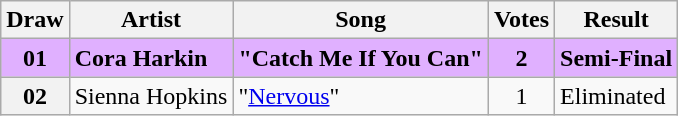<table class="wikitable sortable plainrowheaders">
<tr>
<th scope="col">Draw</th>
<th scope="col">Artist</th>
<th scope="col">Song</th>
<th scope="col">Votes</th>
<th scope="col">Result</th>
</tr>
<tr style="font-weight: bold; background:#E0B0FF;">
<th scope="row" style="text-align:center; font-weight:bold; background:#E0B0FF">01</th>
<td>Cora Harkin</td>
<td>"Catch Me If You Can" </td>
<td align="center">2</td>
<td>Semi-Final</td>
</tr>
<tr>
<th>02</th>
<td>Sienna Hopkins</td>
<td>"<a href='#'>Nervous</a>" </td>
<td align="center">1</td>
<td>Eliminated</td>
</tr>
</table>
